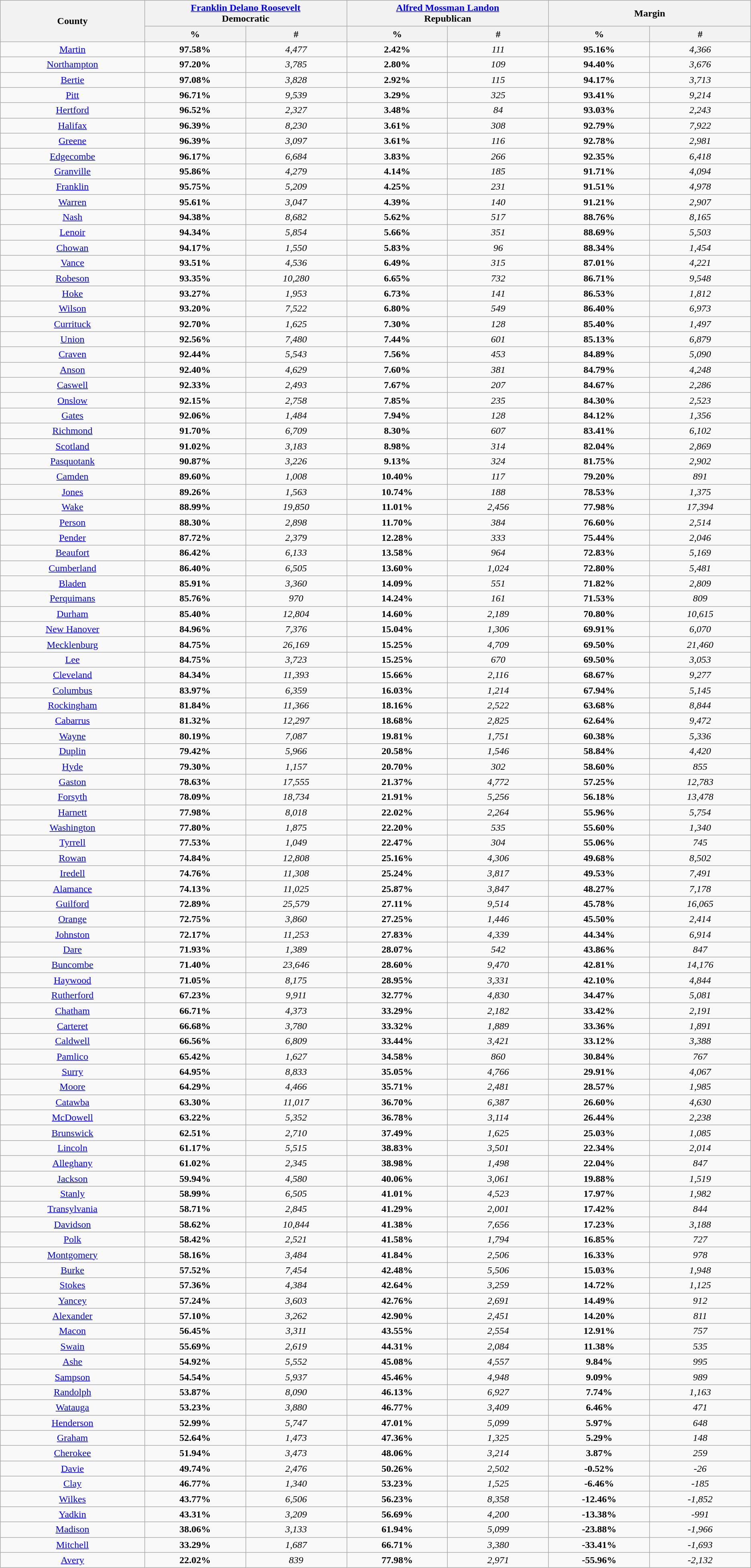<table class="wikitable sortable mw-collapsible mw-collapsed nowrap">
<tr>
<th style="width:10%;" rowspan="2">County</th>
<th colspan="2"><a href='#'>Franklin Delano Roosevelt</a><br>Democratic</th>
<th colspan="2"><a href='#'>Alfred Mossman Landon</a><br>Republican</th>
<th colspan="2">Margin</th>
</tr>
<tr>
<th style="width:7%;" data-sort-type="number">%</th>
<th style="width:7%;" data-sort-type="number">#</th>
<th style="width:7%;" data-sort-type="number">%</th>
<th style="width:7%;" data-sort-type="number">#</th>
<th style="width:7%;" data-sort-type="number">%</th>
<th style="width:7%;" data-sort-type="number">#</th>
</tr>
<tr>
<td align="center" ><a href='#'>Martin</a></td>
<td align="center" ><strong>97.58%</strong></td>
<td align="center" ><em>4,477</em></td>
<td align="center" ><strong>2.42%</strong></td>
<td align="center" ><em>111</em></td>
<td align="center" ><strong>95.16%</strong></td>
<td align="center" ><em>4,366</em></td>
</tr>
<tr>
<td align="center" ><a href='#'>Northampton</a></td>
<td align="center" ><strong>97.20%</strong></td>
<td align="center" ><em>3,785</em></td>
<td align="center" ><strong>2.80%</strong></td>
<td align="center" ><em>109</em></td>
<td align="center" ><strong>94.40%</strong></td>
<td align="center" ><em>3,676</em></td>
</tr>
<tr>
<td align="center" ><a href='#'>Bertie</a></td>
<td align="center" ><strong>97.08%</strong></td>
<td align="center" ><em>3,828</em></td>
<td align="center" ><strong>2.92%</strong></td>
<td align="center" ><em>115</em></td>
<td align="center" ><strong>94.17%</strong></td>
<td align="center" ><em>3,713</em></td>
</tr>
<tr>
<td align="center" ><a href='#'>Pitt</a></td>
<td align="center" ><strong>96.71%</strong></td>
<td align="center" ><em>9,539</em></td>
<td align="center" ><strong>3.29%</strong></td>
<td align="center" ><em>325</em></td>
<td align="center" ><strong>93.41%</strong></td>
<td align="center" ><em>9,214</em></td>
</tr>
<tr>
<td align="center" ><a href='#'>Hertford</a></td>
<td align="center" ><strong>96.52%</strong></td>
<td align="center" ><em>2,327</em></td>
<td align="center" ><strong>3.48%</strong></td>
<td align="center" ><em>84</em></td>
<td align="center" ><strong>93.03%</strong></td>
<td align="center" ><em>2,243</em></td>
</tr>
<tr>
<td align="center" ><a href='#'>Halifax</a></td>
<td align="center" ><strong>96.39%</strong></td>
<td align="center" ><em>8,230</em></td>
<td align="center" ><strong>3.61%</strong></td>
<td align="center" ><em>308</em></td>
<td align="center" ><strong>92.79%</strong></td>
<td align="center" ><em>7,922</em></td>
</tr>
<tr>
<td align="center" ><a href='#'>Greene</a></td>
<td align="center" ><strong>96.39%</strong></td>
<td align="center" ><em>3,097</em></td>
<td align="center" ><strong>3.61%</strong></td>
<td align="center" ><em>116</em></td>
<td align="center" ><strong>92.78%</strong></td>
<td align="center" ><em>2,981</em></td>
</tr>
<tr>
<td align="center" ><a href='#'>Edgecombe</a></td>
<td align="center" ><strong>96.17%</strong></td>
<td align="center" ><em>6,684</em></td>
<td align="center" ><strong>3.83%</strong></td>
<td align="center" ><em>266</em></td>
<td align="center" ><strong>92.35%</strong></td>
<td align="center" ><em>6,418</em></td>
</tr>
<tr>
<td align="center" ><a href='#'>Granville</a></td>
<td align="center" ><strong>95.86%</strong></td>
<td align="center" ><em>4,279</em></td>
<td align="center" ><strong>4.14%</strong></td>
<td align="center" ><em>185</em></td>
<td align="center" ><strong>91.71%</strong></td>
<td align="center" ><em>4,094</em></td>
</tr>
<tr>
<td align="center" ><a href='#'>Franklin</a></td>
<td align="center" ><strong>95.75%</strong></td>
<td align="center" ><em>5,209</em></td>
<td align="center" ><strong>4.25%</strong></td>
<td align="center" ><em>231</em></td>
<td align="center" ><strong>91.51%</strong></td>
<td align="center" ><em>4,978</em></td>
</tr>
<tr>
<td align="center" ><a href='#'>Warren</a></td>
<td align="center" ><strong>95.61%</strong></td>
<td align="center" ><em>3,047</em></td>
<td align="center" ><strong>4.39%</strong></td>
<td align="center" ><em>140</em></td>
<td align="center" ><strong>91.21%</strong></td>
<td align="center" ><em>2,907</em></td>
</tr>
<tr>
<td align="center" ><a href='#'>Nash</a></td>
<td align="center" ><strong>94.38%</strong></td>
<td align="center" ><em>8,682</em></td>
<td align="center" ><strong>5.62%</strong></td>
<td align="center" ><em>517</em></td>
<td align="center" ><strong>88.76%</strong></td>
<td align="center" ><em>8,165</em></td>
</tr>
<tr>
<td align="center" ><a href='#'>Lenoir</a></td>
<td align="center" ><strong>94.34%</strong></td>
<td align="center" ><em>5,854</em></td>
<td align="center" ><strong>5.66%</strong></td>
<td align="center" ><em>351</em></td>
<td align="center" ><strong>88.69%</strong></td>
<td align="center" ><em>5,503</em></td>
</tr>
<tr>
<td align="center" ><a href='#'>Chowan</a></td>
<td align="center" ><strong>94.17%</strong></td>
<td align="center" ><em>1,550</em></td>
<td align="center" ><strong>5.83%</strong></td>
<td align="center" ><em>96</em></td>
<td align="center" ><strong>88.34%</strong></td>
<td align="center" ><em>1,454</em></td>
</tr>
<tr>
<td align="center" ><a href='#'>Vance</a></td>
<td align="center" ><strong>93.51%</strong></td>
<td align="center" ><em>4,536</em></td>
<td align="center" ><strong>6.49%</strong></td>
<td align="center" ><em>315</em></td>
<td align="center" ><strong>87.01%</strong></td>
<td align="center" ><em>4,221</em></td>
</tr>
<tr>
<td align="center" ><a href='#'>Robeson</a></td>
<td align="center" ><strong>93.35%</strong></td>
<td align="center" ><em>10,280</em></td>
<td align="center" ><strong>6.65%</strong></td>
<td align="center" ><em>732</em></td>
<td align="center" ><strong>86.71%</strong></td>
<td align="center" ><em>9,548</em></td>
</tr>
<tr>
<td align="center" ><a href='#'>Hoke</a></td>
<td align="center" ><strong>93.27%</strong></td>
<td align="center" ><em>1,953</em></td>
<td align="center" ><strong>6.73%</strong></td>
<td align="center" ><em>141</em></td>
<td align="center" ><strong>86.53%</strong></td>
<td align="center" ><em>1,812</em></td>
</tr>
<tr>
<td align="center" ><a href='#'>Wilson</a></td>
<td align="center" ><strong>93.20%</strong></td>
<td align="center" ><em>7,522</em></td>
<td align="center" ><strong>6.80%</strong></td>
<td align="center" ><em>549</em></td>
<td align="center" ><strong>86.40%</strong></td>
<td align="center" ><em>6,973</em></td>
</tr>
<tr>
<td align="center" ><a href='#'>Currituck</a></td>
<td align="center" ><strong>92.70%</strong></td>
<td align="center" ><em>1,625</em></td>
<td align="center" ><strong>7.30%</strong></td>
<td align="center" ><em>128</em></td>
<td align="center" ><strong>85.40%</strong></td>
<td align="center" ><em>1,497</em></td>
</tr>
<tr>
<td align="center" ><a href='#'>Union</a></td>
<td align="center" ><strong>92.56%</strong></td>
<td align="center" ><em>7,480</em></td>
<td align="center" ><strong>7.44%</strong></td>
<td align="center" ><em>601</em></td>
<td align="center" ><strong>85.13%</strong></td>
<td align="center" ><em>6,879</em></td>
</tr>
<tr>
<td align="center" ><a href='#'>Craven</a></td>
<td align="center" ><strong>92.44%</strong></td>
<td align="center" ><em>5,543</em></td>
<td align="center" ><strong>7.56%</strong></td>
<td align="center" ><em>453</em></td>
<td align="center" ><strong>84.89%</strong></td>
<td align="center" ><em>5,090</em></td>
</tr>
<tr>
<td align="center" ><a href='#'>Anson</a></td>
<td align="center" ><strong>92.40%</strong></td>
<td align="center" ><em>4,629</em></td>
<td align="center" ><strong>7.60%</strong></td>
<td align="center" ><em>381</em></td>
<td align="center" ><strong>84.79%</strong></td>
<td align="center" ><em>4,248</em></td>
</tr>
<tr>
<td align="center" ><a href='#'>Caswell</a></td>
<td align="center" ><strong>92.33%</strong></td>
<td align="center" ><em>2,493</em></td>
<td align="center" ><strong>7.67%</strong></td>
<td align="center" ><em>207</em></td>
<td align="center" ><strong>84.67%</strong></td>
<td align="center" ><em>2,286</em></td>
</tr>
<tr>
<td align="center" ><a href='#'>Onslow</a></td>
<td align="center" ><strong>92.15%</strong></td>
<td align="center" ><em>2,758</em></td>
<td align="center" ><strong>7.85%</strong></td>
<td align="center" ><em>235</em></td>
<td align="center" ><strong>84.30%</strong></td>
<td align="center" ><em>2,523</em></td>
</tr>
<tr>
<td align="center" ><a href='#'>Gates</a></td>
<td align="center" ><strong>92.06%</strong></td>
<td align="center" ><em>1,484</em></td>
<td align="center" ><strong>7.94%</strong></td>
<td align="center" ><em>128</em></td>
<td align="center" ><strong>84.12%</strong></td>
<td align="center" ><em>1,356</em></td>
</tr>
<tr>
<td align="center" ><a href='#'>Richmond</a></td>
<td align="center" ><strong>91.70%</strong></td>
<td align="center" ><em>6,709</em></td>
<td align="center" ><strong>8.30%</strong></td>
<td align="center" ><em>607</em></td>
<td align="center" ><strong>83.41%</strong></td>
<td align="center" ><em>6,102</em></td>
</tr>
<tr>
<td align="center" ><a href='#'>Scotland</a></td>
<td align="center" ><strong>91.02%</strong></td>
<td align="center" ><em>3,183</em></td>
<td align="center" ><strong>8.98%</strong></td>
<td align="center" ><em>314</em></td>
<td align="center" ><strong>82.04%</strong></td>
<td align="center" ><em>2,869</em></td>
</tr>
<tr>
<td align="center" ><a href='#'>Pasquotank</a></td>
<td align="center" ><strong>90.87%</strong></td>
<td align="center" ><em>3,226</em></td>
<td align="center" ><strong>9.13%</strong></td>
<td align="center" ><em>324</em></td>
<td align="center" ><strong>81.75%</strong></td>
<td align="center" ><em>2,902</em></td>
</tr>
<tr>
<td align="center" ><a href='#'>Camden</a></td>
<td align="center" ><strong>89.60%</strong></td>
<td align="center" ><em>1,008</em></td>
<td align="center" ><strong>10.40%</strong></td>
<td align="center" ><em>117</em></td>
<td align="center" ><strong>79.20%</strong></td>
<td align="center" ><em>891</em></td>
</tr>
<tr>
<td align="center" ><a href='#'>Jones</a></td>
<td align="center" ><strong>89.26%</strong></td>
<td align="center" ><em>1,563</em></td>
<td align="center" ><strong>10.74%</strong></td>
<td align="center" ><em>188</em></td>
<td align="center" ><strong>78.53%</strong></td>
<td align="center" ><em>1,375</em></td>
</tr>
<tr>
<td align="center" ><a href='#'>Wake</a></td>
<td align="center" ><strong>88.99%</strong></td>
<td align="center" ><em>19,850</em></td>
<td align="center" ><strong>11.01%</strong></td>
<td align="center" ><em>2,456</em></td>
<td align="center" ><strong>77.98%</strong></td>
<td align="center" ><em>17,394</em></td>
</tr>
<tr>
<td align="center" ><a href='#'>Person</a></td>
<td align="center" ><strong>88.30%</strong></td>
<td align="center" ><em>2,898</em></td>
<td align="center" ><strong>11.70%</strong></td>
<td align="center" ><em>384</em></td>
<td align="center" ><strong>76.60%</strong></td>
<td align="center" ><em>2,514</em></td>
</tr>
<tr>
<td align="center" ><a href='#'>Pender</a></td>
<td align="center" ><strong>87.72%</strong></td>
<td align="center" ><em>2,379</em></td>
<td align="center" ><strong>12.28%</strong></td>
<td align="center" ><em>333</em></td>
<td align="center" ><strong>75.44%</strong></td>
<td align="center" ><em>2,046</em></td>
</tr>
<tr>
<td align="center" ><a href='#'>Beaufort</a></td>
<td align="center" ><strong>86.42%</strong></td>
<td align="center" ><em>6,133</em></td>
<td align="center" ><strong>13.58%</strong></td>
<td align="center" ><em>964</em></td>
<td align="center" ><strong>72.83%</strong></td>
<td align="center" ><em>5,169</em></td>
</tr>
<tr>
<td align="center" ><a href='#'>Cumberland</a></td>
<td align="center" ><strong>86.40%</strong></td>
<td align="center" ><em>6,505</em></td>
<td align="center" ><strong>13.60%</strong></td>
<td align="center" ><em>1,024</em></td>
<td align="center" ><strong>72.80%</strong></td>
<td align="center" ><em>5,481</em></td>
</tr>
<tr>
<td align="center" ><a href='#'>Bladen</a></td>
<td align="center" ><strong>85.91%</strong></td>
<td align="center" ><em>3,360</em></td>
<td align="center" ><strong>14.09%</strong></td>
<td align="center" ><em>551</em></td>
<td align="center" ><strong>71.82%</strong></td>
<td align="center" ><em>2,809</em></td>
</tr>
<tr>
<td align="center" ><a href='#'>Perquimans</a></td>
<td align="center" ><strong>85.76%</strong></td>
<td align="center" ><em>970</em></td>
<td align="center" ><strong>14.24%</strong></td>
<td align="center" ><em>161</em></td>
<td align="center" ><strong>71.53%</strong></td>
<td align="center" ><em>809</em></td>
</tr>
<tr>
<td align="center" ><a href='#'>Durham</a></td>
<td align="center" ><strong>85.40%</strong></td>
<td align="center" ><em>12,804</em></td>
<td align="center" ><strong>14.60%</strong></td>
<td align="center" ><em>2,189</em></td>
<td align="center" ><strong>70.80%</strong></td>
<td align="center" ><em>10,615</em></td>
</tr>
<tr>
<td align="center" ><a href='#'>New Hanover</a></td>
<td align="center" ><strong>84.96%</strong></td>
<td align="center" ><em>7,376</em></td>
<td align="center" ><strong>15.04%</strong></td>
<td align="center" ><em>1,306</em></td>
<td align="center" ><strong>69.91%</strong></td>
<td align="center" ><em>6,070</em></td>
</tr>
<tr>
<td align="center" ><a href='#'>Mecklenburg</a></td>
<td align="center" ><strong>84.75%</strong></td>
<td align="center" ><em>26,169</em></td>
<td align="center" ><strong>15.25%</strong></td>
<td align="center" ><em>4,709</em></td>
<td align="center" ><strong>69.50%</strong></td>
<td align="center" ><em>21,460</em></td>
</tr>
<tr>
<td align="center" ><a href='#'>Lee</a></td>
<td align="center" ><strong>84.75%</strong></td>
<td align="center" ><em>3,723</em></td>
<td align="center" ><strong>15.25%</strong></td>
<td align="center" ><em>670</em></td>
<td align="center" ><strong>69.50%</strong></td>
<td align="center" ><em>3,053</em></td>
</tr>
<tr>
<td align="center" ><a href='#'>Cleveland</a></td>
<td align="center" ><strong>84.34%</strong></td>
<td align="center" ><em>11,393</em></td>
<td align="center" ><strong>15.66%</strong></td>
<td align="center" ><em>2,116</em></td>
<td align="center" ><strong>68.67%</strong></td>
<td align="center" ><em>9,277</em></td>
</tr>
<tr>
<td align="center" ><a href='#'>Columbus</a></td>
<td align="center" ><strong>83.97%</strong></td>
<td align="center" ><em>6,359</em></td>
<td align="center" ><strong>16.03%</strong></td>
<td align="center" ><em>1,214</em></td>
<td align="center" ><strong>67.94%</strong></td>
<td align="center" ><em>5,145</em></td>
</tr>
<tr>
<td align="center" ><a href='#'>Rockingham</a></td>
<td align="center" ><strong>81.84%</strong></td>
<td align="center" ><em>11,366</em></td>
<td align="center" ><strong>18.16%</strong></td>
<td align="center" ><em>2,522</em></td>
<td align="center" ><strong>63.68%</strong></td>
<td align="center" ><em>8,844</em></td>
</tr>
<tr>
<td align="center" ><a href='#'>Cabarrus</a></td>
<td align="center" ><strong>81.32%</strong></td>
<td align="center" ><em>12,297</em></td>
<td align="center" ><strong>18.68%</strong></td>
<td align="center" ><em>2,825</em></td>
<td align="center" ><strong>62.64%</strong></td>
<td align="center" ><em>9,472</em></td>
</tr>
<tr>
<td align="center" ><a href='#'>Wayne</a></td>
<td align="center" ><strong>80.19%</strong></td>
<td align="center" ><em>7,087</em></td>
<td align="center" ><strong>19.81%</strong></td>
<td align="center" ><em>1,751</em></td>
<td align="center" ><strong>60.38%</strong></td>
<td align="center" ><em>5,336</em></td>
</tr>
<tr>
<td align="center" ><a href='#'>Duplin</a></td>
<td align="center" ><strong>79.42%</strong></td>
<td align="center" ><em>5,966</em></td>
<td align="center" ><strong>20.58%</strong></td>
<td align="center" ><em>1,546</em></td>
<td align="center" ><strong>58.84%</strong></td>
<td align="center" ><em>4,420</em></td>
</tr>
<tr>
<td align="center" ><a href='#'>Hyde</a></td>
<td align="center" ><strong>79.30%</strong></td>
<td align="center" ><em>1,157</em></td>
<td align="center" ><strong>20.70%</strong></td>
<td align="center" ><em>302</em></td>
<td align="center" ><strong>58.60%</strong></td>
<td align="center" ><em>855</em></td>
</tr>
<tr>
<td align="center" ><a href='#'>Gaston</a></td>
<td align="center" ><strong>78.63%</strong></td>
<td align="center" ><em>17,555</em></td>
<td align="center" ><strong>21.37%</strong></td>
<td align="center" ><em>4,772</em></td>
<td align="center" ><strong>57.25%</strong></td>
<td align="center" ><em>12,783</em></td>
</tr>
<tr>
<td align="center" ><a href='#'>Forsyth</a></td>
<td align="center" ><strong>78.09%</strong></td>
<td align="center" ><em>18,734</em></td>
<td align="center" ><strong>21.91%</strong></td>
<td align="center" ><em>5,256</em></td>
<td align="center" ><strong>56.18%</strong></td>
<td align="center" ><em>13,478</em></td>
</tr>
<tr>
<td align="center" ><a href='#'>Harnett</a></td>
<td align="center" ><strong>77.98%</strong></td>
<td align="center" ><em>8,018</em></td>
<td align="center" ><strong>22.02%</strong></td>
<td align="center" ><em>2,264</em></td>
<td align="center" ><strong>55.96%</strong></td>
<td align="center" ><em>5,754</em></td>
</tr>
<tr>
<td align="center" ><a href='#'>Washington</a></td>
<td align="center" ><strong>77.80%</strong></td>
<td align="center" ><em>1,875</em></td>
<td align="center" ><strong>22.20%</strong></td>
<td align="center" ><em>535</em></td>
<td align="center" ><strong>55.60%</strong></td>
<td align="center" ><em>1,340</em></td>
</tr>
<tr>
<td align="center" ><a href='#'>Tyrrell</a></td>
<td align="center" ><strong>77.53%</strong></td>
<td align="center" ><em>1,049</em></td>
<td align="center" ><strong>22.47%</strong></td>
<td align="center" ><em>304</em></td>
<td align="center" ><strong>55.06%</strong></td>
<td align="center" ><em>745</em></td>
</tr>
<tr>
<td align="center" ><a href='#'>Rowan</a></td>
<td align="center" ><strong>74.84%</strong></td>
<td align="center" ><em>12,808</em></td>
<td align="center" ><strong>25.16%</strong></td>
<td align="center" ><em>4,306</em></td>
<td align="center" ><strong>49.68%</strong></td>
<td align="center" ><em>8,502</em></td>
</tr>
<tr>
<td align="center" ><a href='#'>Iredell</a></td>
<td align="center" ><strong>74.76%</strong></td>
<td align="center" ><em>11,308</em></td>
<td align="center" ><strong>25.24%</strong></td>
<td align="center" ><em>3,817</em></td>
<td align="center" ><strong>49.53%</strong></td>
<td align="center" ><em>7,491</em></td>
</tr>
<tr>
<td align="center" ><a href='#'>Alamance</a></td>
<td align="center" ><strong>74.13%</strong></td>
<td align="center" ><em>11,025</em></td>
<td align="center" ><strong>25.87%</strong></td>
<td align="center" ><em>3,847</em></td>
<td align="center" ><strong>48.27%</strong></td>
<td align="center" ><em>7,178</em></td>
</tr>
<tr>
<td align="center" ><a href='#'>Guilford</a></td>
<td align="center" ><strong>72.89%</strong></td>
<td align="center" ><em>25,579</em></td>
<td align="center" ><strong>27.11%</strong></td>
<td align="center" ><em>9,514</em></td>
<td align="center" ><strong>45.78%</strong></td>
<td align="center" ><em>16,065</em></td>
</tr>
<tr>
<td align="center" ><a href='#'>Orange</a></td>
<td align="center" ><strong>72.75%</strong></td>
<td align="center" ><em>3,860</em></td>
<td align="center" ><strong>27.25%</strong></td>
<td align="center" ><em>1,446</em></td>
<td align="center" ><strong>45.50%</strong></td>
<td align="center" ><em>2,414</em></td>
</tr>
<tr>
<td align="center" ><a href='#'>Johnston</a></td>
<td align="center" ><strong>72.17%</strong></td>
<td align="center" ><em>11,253</em></td>
<td align="center" ><strong>27.83%</strong></td>
<td align="center" ><em>4,339</em></td>
<td align="center" ><strong>44.34%</strong></td>
<td align="center" ><em>6,914</em></td>
</tr>
<tr>
<td align="center" ><a href='#'>Dare</a></td>
<td align="center" ><strong>71.93%</strong></td>
<td align="center" ><em>1,389</em></td>
<td align="center" ><strong>28.07%</strong></td>
<td align="center" ><em>542</em></td>
<td align="center" ><strong>43.86%</strong></td>
<td align="center" ><em>847</em></td>
</tr>
<tr>
<td align="center" ><a href='#'>Buncombe</a></td>
<td align="center" ><strong>71.40%</strong></td>
<td align="center" ><em>23,646</em></td>
<td align="center" ><strong>28.60%</strong></td>
<td align="center" ><em>9,470</em></td>
<td align="center" ><strong>42.81%</strong></td>
<td align="center" ><em>14,176</em></td>
</tr>
<tr>
<td align="center" ><a href='#'>Haywood</a></td>
<td align="center" ><strong>71.05%</strong></td>
<td align="center" ><em>8,175</em></td>
<td align="center" ><strong>28.95%</strong></td>
<td align="center" ><em>3,331</em></td>
<td align="center" ><strong>42.10%</strong></td>
<td align="center" ><em>4,844</em></td>
</tr>
<tr>
<td align="center" ><a href='#'>Rutherford</a></td>
<td align="center" ><strong>67.23%</strong></td>
<td align="center" ><em>9,911</em></td>
<td align="center" ><strong>32.77%</strong></td>
<td align="center" ><em>4,830</em></td>
<td align="center" ><strong>34.47%</strong></td>
<td align="center" ><em>5,081</em></td>
</tr>
<tr>
<td align="center" ><a href='#'>Chatham</a></td>
<td align="center" ><strong>66.71%</strong></td>
<td align="center" ><em>4,373</em></td>
<td align="center" ><strong>33.29%</strong></td>
<td align="center" ><em>2,182</em></td>
<td align="center" ><strong>33.42%</strong></td>
<td align="center" ><em>2,191</em></td>
</tr>
<tr>
<td align="center" ><a href='#'>Carteret</a></td>
<td align="center" ><strong>66.68%</strong></td>
<td align="center" ><em>3,780</em></td>
<td align="center" ><strong>33.32%</strong></td>
<td align="center" ><em>1,889</em></td>
<td align="center" ><strong>33.36%</strong></td>
<td align="center" ><em>1,891</em></td>
</tr>
<tr>
<td align="center" ><a href='#'>Caldwell</a></td>
<td align="center" ><strong>66.56%</strong></td>
<td align="center" ><em>6,809</em></td>
<td align="center" ><strong>33.44%</strong></td>
<td align="center" ><em>3,421</em></td>
<td align="center" ><strong>33.12%</strong></td>
<td align="center" ><em>3,388</em></td>
</tr>
<tr>
<td align="center" ><a href='#'>Pamlico</a></td>
<td align="center" ><strong>65.42%</strong></td>
<td align="center" ><em>1,627</em></td>
<td align="center" ><strong>34.58%</strong></td>
<td align="center" ><em>860</em></td>
<td align="center" ><strong>30.84%</strong></td>
<td align="center" ><em>767</em></td>
</tr>
<tr>
<td align="center" ><a href='#'>Surry</a></td>
<td align="center" ><strong>64.95%</strong></td>
<td align="center" ><em>8,833</em></td>
<td align="center" ><strong>35.05%</strong></td>
<td align="center" ><em>4,766</em></td>
<td align="center" ><strong>29.91%</strong></td>
<td align="center" ><em>4,067</em></td>
</tr>
<tr>
<td align="center" ><a href='#'>Moore</a></td>
<td align="center" ><strong>64.29%</strong></td>
<td align="center" ><em>4,466</em></td>
<td align="center" ><strong>35.71%</strong></td>
<td align="center" ><em>2,481</em></td>
<td align="center" ><strong>28.57%</strong></td>
<td align="center" ><em>1,985</em></td>
</tr>
<tr>
<td align="center" ><a href='#'>Catawba</a></td>
<td align="center" ><strong>63.30%</strong></td>
<td align="center" ><em>11,017</em></td>
<td align="center" ><strong>36.70%</strong></td>
<td align="center" ><em>6,387</em></td>
<td align="center" ><strong>26.60%</strong></td>
<td align="center" ><em>4,630</em></td>
</tr>
<tr>
<td align="center" ><a href='#'>McDowell</a></td>
<td align="center" ><strong>63.22%</strong></td>
<td align="center" ><em>5,352</em></td>
<td align="center" ><strong>36.78%</strong></td>
<td align="center" ><em>3,114</em></td>
<td align="center" ><strong>26.44%</strong></td>
<td align="center" ><em>2,238</em></td>
</tr>
<tr>
<td align="center" ><a href='#'>Brunswick</a></td>
<td align="center" ><strong>62.51%</strong></td>
<td align="center" ><em>2,710</em></td>
<td align="center" ><strong>37.49%</strong></td>
<td align="center" ><em>1,625</em></td>
<td align="center" ><strong>25.03%</strong></td>
<td align="center" ><em>1,085</em></td>
</tr>
<tr>
<td align="center" ><a href='#'>Lincoln</a></td>
<td align="center" ><strong>61.17%</strong></td>
<td align="center" ><em>5,515</em></td>
<td align="center" ><strong>38.83%</strong></td>
<td align="center" ><em>3,501</em></td>
<td align="center" ><strong>22.34%</strong></td>
<td align="center" ><em>2,014</em></td>
</tr>
<tr>
<td align="center" ><a href='#'>Alleghany</a></td>
<td align="center" ><strong>61.02%</strong></td>
<td align="center" ><em>2,345</em></td>
<td align="center" ><strong>38.98%</strong></td>
<td align="center" ><em>1,498</em></td>
<td align="center" ><strong>22.04%</strong></td>
<td align="center" ><em>847</em></td>
</tr>
<tr>
<td align="center" ><a href='#'>Jackson</a></td>
<td align="center" ><strong>59.94%</strong></td>
<td align="center" ><em>4,580</em></td>
<td align="center" ><strong>40.06%</strong></td>
<td align="center" ><em>3,061</em></td>
<td align="center" ><strong>19.88%</strong></td>
<td align="center" ><em>1,519</em></td>
</tr>
<tr>
<td align="center" ><a href='#'>Stanly</a></td>
<td align="center" ><strong>58.99%</strong></td>
<td align="center" ><em>6,505</em></td>
<td align="center" ><strong>41.01%</strong></td>
<td align="center" ><em>4,523</em></td>
<td align="center" ><strong>17.97%</strong></td>
<td align="center" ><em>1,982</em></td>
</tr>
<tr>
<td align="center" ><a href='#'>Transylvania</a></td>
<td align="center" ><strong>58.71%</strong></td>
<td align="center" ><em>2,845</em></td>
<td align="center" ><strong>41.29%</strong></td>
<td align="center" ><em>2,001</em></td>
<td align="center" ><strong>17.42%</strong></td>
<td align="center" ><em>844</em></td>
</tr>
<tr>
<td align="center" ><a href='#'>Davidson</a></td>
<td align="center" ><strong>58.62%</strong></td>
<td align="center" ><em>10,844</em></td>
<td align="center" ><strong>41.38%</strong></td>
<td align="center" ><em>7,656</em></td>
<td align="center" ><strong>17.23%</strong></td>
<td align="center" ><em>3,188</em></td>
</tr>
<tr>
<td align="center" ><a href='#'>Polk</a></td>
<td align="center" ><strong>58.42%</strong></td>
<td align="center" ><em>2,521</em></td>
<td align="center" ><strong>41.58%</strong></td>
<td align="center" ><em>1,794</em></td>
<td align="center" ><strong>16.85%</strong></td>
<td align="center" ><em>727</em></td>
</tr>
<tr>
<td align="center" ><a href='#'>Montgomery</a></td>
<td align="center" ><strong>58.16%</strong></td>
<td align="center" ><em>3,484</em></td>
<td align="center" ><strong>41.84%</strong></td>
<td align="center" ><em>2,506</em></td>
<td align="center" ><strong>16.33%</strong></td>
<td align="center" ><em>978</em></td>
</tr>
<tr>
<td align="center" ><a href='#'>Burke</a></td>
<td align="center" ><strong>57.52%</strong></td>
<td align="center" ><em>7,454</em></td>
<td align="center" ><strong>42.48%</strong></td>
<td align="center" ><em>5,506</em></td>
<td align="center" ><strong>15.03%</strong></td>
<td align="center" ><em>1,948</em></td>
</tr>
<tr>
<td align="center" ><a href='#'>Stokes</a></td>
<td align="center" ><strong>57.36%</strong></td>
<td align="center" ><em>4,384</em></td>
<td align="center" ><strong>42.64%</strong></td>
<td align="center" ><em>3,259</em></td>
<td align="center" ><strong>14.72%</strong></td>
<td align="center" ><em>1,125</em></td>
</tr>
<tr>
<td align="center" ><a href='#'>Yancey</a></td>
<td align="center" ><strong>57.24%</strong></td>
<td align="center" ><em>3,603</em></td>
<td align="center" ><strong>42.76%</strong></td>
<td align="center" ><em>2,691</em></td>
<td align="center" ><strong>14.49%</strong></td>
<td align="center" ><em>912</em></td>
</tr>
<tr>
<td align="center" ><a href='#'>Alexander</a></td>
<td align="center" ><strong>57.10%</strong></td>
<td align="center" ><em>3,262</em></td>
<td align="center" ><strong>42.90%</strong></td>
<td align="center" ><em>2,451</em></td>
<td align="center" ><strong>14.20%</strong></td>
<td align="center" ><em>811</em></td>
</tr>
<tr>
<td align="center" ><a href='#'>Macon</a></td>
<td align="center" ><strong>56.45%</strong></td>
<td align="center" ><em>3,311</em></td>
<td align="center" ><strong>43.55%</strong></td>
<td align="center" ><em>2,554</em></td>
<td align="center" ><strong>12.91%</strong></td>
<td align="center" ><em>757</em></td>
</tr>
<tr>
<td align="center" ><a href='#'>Swain</a></td>
<td align="center" ><strong>55.69%</strong></td>
<td align="center" ><em>2,619</em></td>
<td align="center" ><strong>44.31%</strong></td>
<td align="center" ><em>2,084</em></td>
<td align="center" ><strong>11.38%</strong></td>
<td align="center" ><em>535</em></td>
</tr>
<tr>
<td align="center" ><a href='#'>Ashe</a></td>
<td align="center" ><strong>54.92%</strong></td>
<td align="center" ><em>5,552</em></td>
<td align="center" ><strong>45.08%</strong></td>
<td align="center" ><em>4,557</em></td>
<td align="center" ><strong>9.84%</strong></td>
<td align="center" ><em>995</em></td>
</tr>
<tr>
<td align="center" ><a href='#'>Sampson</a></td>
<td align="center" ><strong>54.54%</strong></td>
<td align="center" ><em>5,937</em></td>
<td align="center" ><strong>45.46%</strong></td>
<td align="center" ><em>4,948</em></td>
<td align="center" ><strong>9.09%</strong></td>
<td align="center" ><em>989</em></td>
</tr>
<tr>
<td align="center" ><a href='#'>Randolph</a></td>
<td align="center" ><strong>53.87%</strong></td>
<td align="center" ><em>8,090</em></td>
<td align="center" ><strong>46.13%</strong></td>
<td align="center" ><em>6,927</em></td>
<td align="center" ><strong>7.74%</strong></td>
<td align="center" ><em>1,163</em></td>
</tr>
<tr>
<td align="center" ><a href='#'>Watauga</a></td>
<td align="center" ><strong>53.23%</strong></td>
<td align="center" ><em>3,880</em></td>
<td align="center" ><strong>46.77%</strong></td>
<td align="center" ><em>3,409</em></td>
<td align="center" ><strong>6.46%</strong></td>
<td align="center" ><em>471</em></td>
</tr>
<tr>
<td align="center" ><a href='#'>Henderson</a></td>
<td align="center" ><strong>52.99%</strong></td>
<td align="center" ><em>5,747</em></td>
<td align="center" ><strong>47.01%</strong></td>
<td align="center" ><em>5,099</em></td>
<td align="center" ><strong>5.97%</strong></td>
<td align="center" ><em>648</em></td>
</tr>
<tr>
<td align="center" ><a href='#'>Graham</a></td>
<td align="center" ><strong>52.64%</strong></td>
<td align="center" ><em>1,473</em></td>
<td align="center" ><strong>47.36%</strong></td>
<td align="center" ><em>1,325</em></td>
<td align="center" ><strong>5.29%</strong></td>
<td align="center" ><em>148</em></td>
</tr>
<tr>
<td align="center" ><a href='#'>Cherokee</a></td>
<td align="center" ><strong>51.94%</strong></td>
<td align="center" ><em>3,473</em></td>
<td align="center" ><strong>48.06%</strong></td>
<td align="center" ><em>3,214</em></td>
<td align="center" ><strong>3.87%</strong></td>
<td align="center" ><em>259</em></td>
</tr>
<tr>
<td align="center" ><a href='#'>Davie</a></td>
<td align="center" ><strong>49.74%</strong></td>
<td align="center" ><em>2,476</em></td>
<td align="center" ><strong>50.26%</strong></td>
<td align="center" ><em>2,502</em></td>
<td align="center" ><strong>-0.52%</strong></td>
<td align="center" ><em>-26</em></td>
</tr>
<tr>
<td align="center" ><a href='#'>Clay</a></td>
<td align="center" ><strong>46.77%</strong></td>
<td align="center" ><em>1,340</em></td>
<td align="center" ><strong>53.23%</strong></td>
<td align="center" ><em>1,525</em></td>
<td align="center" ><strong>-6.46%</strong></td>
<td align="center" ><em>-185</em></td>
</tr>
<tr>
<td align="center" ><a href='#'>Wilkes</a></td>
<td align="center" ><strong>43.77%</strong></td>
<td align="center" ><em>6,506</em></td>
<td align="center" ><strong>56.23%</strong></td>
<td align="center" ><em>8,358</em></td>
<td align="center" ><strong>-12.46%</strong></td>
<td align="center" ><em>-1,852</em></td>
</tr>
<tr>
<td align="center" ><a href='#'>Yadkin</a></td>
<td align="center" ><strong>43.31%</strong></td>
<td align="center" ><em>3,209</em></td>
<td align="center" ><strong>56.69%</strong></td>
<td align="center" ><em>4,200</em></td>
<td align="center" ><strong>-13.38%</strong></td>
<td align="center" ><em>-991</em></td>
</tr>
<tr>
<td align="center" ><a href='#'>Madison</a></td>
<td align="center" ><strong>38.06%</strong></td>
<td align="center" ><em>3,133</em></td>
<td align="center" ><strong>61.94%</strong></td>
<td align="center" ><em>5,099</em></td>
<td align="center" ><strong>-23.88%</strong></td>
<td align="center" ><em>-1,966</em></td>
</tr>
<tr>
<td align="center" ><a href='#'>Mitchell</a></td>
<td align="center" ><strong>33.29%</strong></td>
<td align="center" ><em>1,687</em></td>
<td align="center" ><strong>66.71%</strong></td>
<td align="center" ><em>3,380</em></td>
<td align="center" ><strong>-33.41%</strong></td>
<td align="center" ><em>-1,693</em></td>
</tr>
<tr>
<td align="center" ><a href='#'>Avery</a></td>
<td align="center" ><strong>22.02%</strong></td>
<td align="center" ><em>839</em></td>
<td align="center" ><strong>77.98%</strong></td>
<td align="center" ><em>2,971</em></td>
<td align="center" ><strong>-55.96%</strong></td>
<td align="center" ><em>-2,132</em></td>
</tr>
</table>
